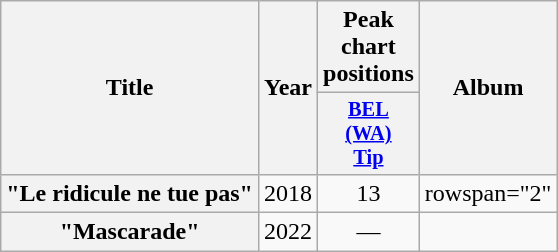<table class="wikitable plainrowheaders" style="text-align:center;">
<tr>
<th scope="col" rowspan="2">Title</th>
<th scope="col" rowspan="2">Year</th>
<th scope="col" colspan="1">Peak chart positions</th>
<th scope="col" rowspan="2">Album</th>
</tr>
<tr>
<th scope="col" style="width:3em;font-size:85%;"><a href='#'>BEL<br>(WA)<br>Tip</a><br></th>
</tr>
<tr>
<th scope="row">"Le ridicule ne tue pas"<br></th>
<td>2018</td>
<td>13</td>
<td>rowspan="2" </td>
</tr>
<tr>
<th scope="row">"Mascarade"<br></th>
<td>2022</td>
<td>—</td>
</tr>
</table>
